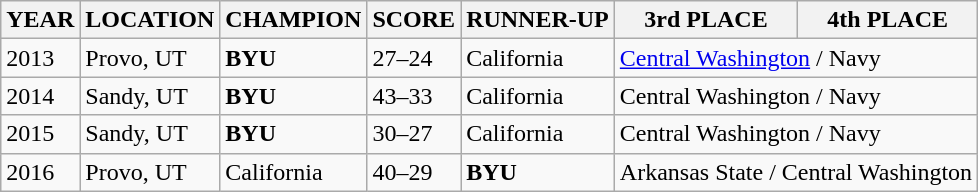<table class="wikitable sortable">
<tr>
<th>YEAR</th>
<th>LOCATION</th>
<th>CHAMPION</th>
<th align=center>SCORE</th>
<th>RUNNER-UP</th>
<th>3rd PLACE</th>
<th>4th PLACE</th>
</tr>
<tr>
<td>2013</td>
<td>Provo, UT</td>
<td><strong>BYU</strong></td>
<td>27–24</td>
<td>California</td>
<td colspan="2"><a href='#'>Central Washington</a> / Navy</td>
</tr>
<tr>
<td>2014</td>
<td>Sandy, UT</td>
<td><strong>BYU</strong></td>
<td>43–33</td>
<td>California</td>
<td colspan="2">Central Washington / Navy</td>
</tr>
<tr>
<td>2015</td>
<td>Sandy, UT</td>
<td><strong>BYU</strong></td>
<td>30–27</td>
<td>California</td>
<td colspan="2">Central Washington / Navy</td>
</tr>
<tr>
<td>2016</td>
<td>Provo, UT</td>
<td>California</td>
<td>40–29</td>
<td><strong>BYU</strong></td>
<td colspan="2">Arkansas State / Central Washington</td>
</tr>
</table>
